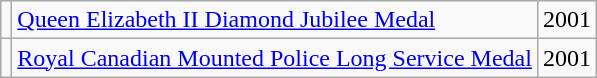<table class="wikitable">
<tr>
<td></td>
<td><a href='#'>Queen Elizabeth II Diamond Jubilee Medal</a></td>
<td>2001</td>
</tr>
<tr>
<td></td>
<td><a href='#'>Royal Canadian Mounted Police Long Service Medal</a></td>
<td>2001</td>
</tr>
</table>
